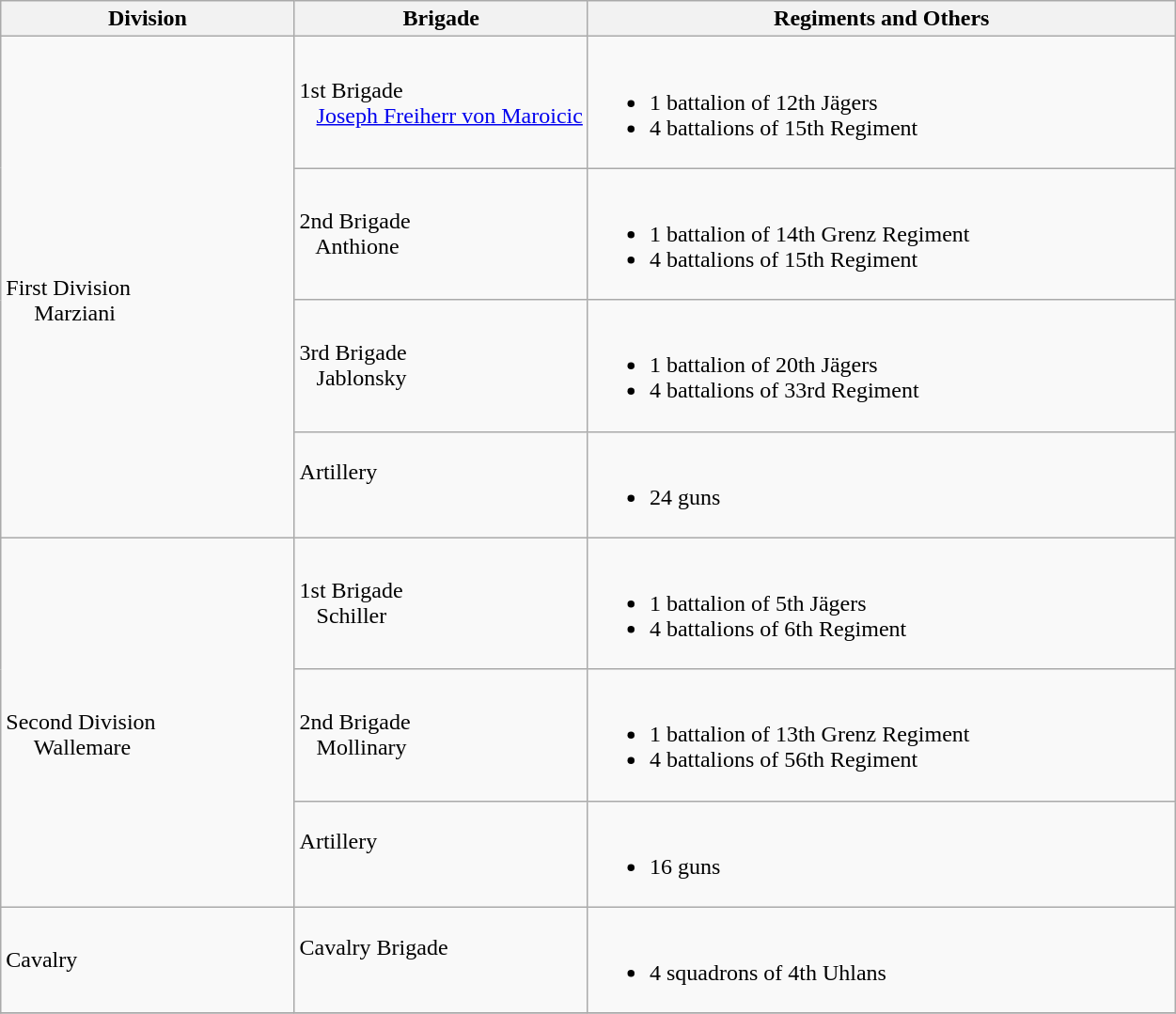<table class="wikitable">
<tr>
<th width=25%>Division</th>
<th width=25%>Brigade</th>
<th>Regiments and Others</th>
</tr>
<tr>
<td rowspan=4><br>First Division
<br>    
Marziani</td>
<td>1st Brigade<br>  
<a href='#'>Joseph Freiherr von Maroicic</a></td>
<td><br><ul><li>1 battalion of 12th Jägers</li><li>4 battalions of 15th Regiment</li></ul></td>
</tr>
<tr>
<td>2nd Brigade<br>  
Anthione</td>
<td><br><ul><li>1 battalion of 14th Grenz Regiment</li><li>4 battalions of 15th Regiment</li></ul></td>
</tr>
<tr>
<td>3rd Brigade<br>  
Jablonsky</td>
<td><br><ul><li>1 battalion of 20th Jägers</li><li>4 battalions of 33rd Regiment</li></ul></td>
</tr>
<tr>
<td>Artillery<br>  </td>
<td><br><ul><li>24 guns</li></ul></td>
</tr>
<tr>
<td rowspan=3><br>Second Division
<br>    
Wallemare</td>
<td>1st Brigade<br>  
Schiller</td>
<td><br><ul><li>1 battalion of 5th Jägers</li><li>4 battalions of 6th Regiment</li></ul></td>
</tr>
<tr>
<td>2nd Brigade<br>  
Mollinary</td>
<td><br><ul><li>1 battalion of 13th Grenz Regiment</li><li>4 battalions of 56th Regiment</li></ul></td>
</tr>
<tr>
<td>Artillery<br>  </td>
<td><br><ul><li>16 guns</li></ul></td>
</tr>
<tr>
<td rowspan=1><br>Cavalry
<br>    </td>
<td>Cavalry Brigade<br>  </td>
<td><br><ul><li>4 squadrons of 4th Uhlans</li></ul></td>
</tr>
<tr>
</tr>
</table>
